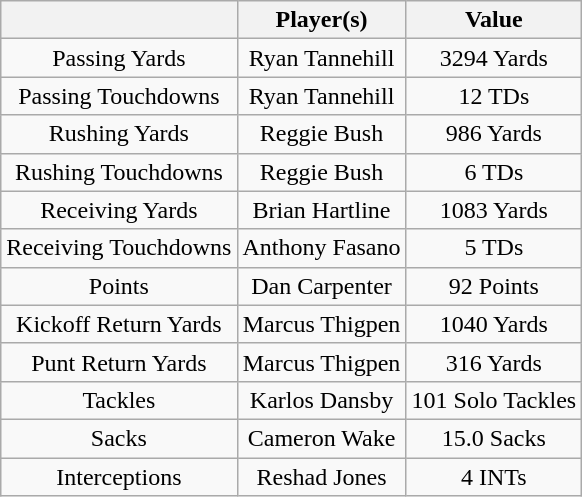<table class="wikitable">
<tr>
<th></th>
<th>Player(s)</th>
<th>Value</th>
</tr>
<tr style="background:#ffddoo; text-align:center;">
<td>Passing Yards</td>
<td>Ryan Tannehill</td>
<td>3294 Yards</td>
</tr>
<tr style="background:#ffddoo; text-align:center;">
<td>Passing Touchdowns</td>
<td>Ryan Tannehill</td>
<td>12 TDs</td>
</tr>
<tr style="background:#ffddoo; text-align:center;">
<td>Rushing Yards</td>
<td>Reggie Bush</td>
<td>986 Yards</td>
</tr>
<tr style="background:#ffddoo; text-align:center;">
<td>Rushing Touchdowns</td>
<td>Reggie Bush</td>
<td>6 TDs</td>
</tr>
<tr style="background:#ffddoo; text-align:center;">
<td>Receiving Yards</td>
<td>Brian Hartline</td>
<td>1083 Yards</td>
</tr>
<tr style="background:#ffddoo; text-align:center;">
<td>Receiving Touchdowns</td>
<td>Anthony Fasano</td>
<td>5 TDs</td>
</tr>
<tr style="background:#ffddoo; text-align:center;">
<td>Points</td>
<td>Dan Carpenter</td>
<td>92 Points</td>
</tr>
<tr style="background:#ffddoo; text-align:center;">
<td>Kickoff Return Yards</td>
<td>Marcus Thigpen</td>
<td>1040 Yards</td>
</tr>
<tr style="background:#ffddoo; text-align:center;">
<td>Punt Return Yards</td>
<td>Marcus Thigpen</td>
<td>316 Yards</td>
</tr>
<tr style="background:#ffddoo; text-align:center;">
<td>Tackles</td>
<td>Karlos Dansby</td>
<td>101  Solo Tackles</td>
</tr>
<tr style="background:#ffddoo; text-align:center;">
<td>Sacks</td>
<td>Cameron Wake</td>
<td>15.0 Sacks</td>
</tr>
<tr style="background:#ffddoo; text-align:center;">
<td>Interceptions</td>
<td>Reshad Jones</td>
<td>4 INTs</td>
</tr>
</table>
